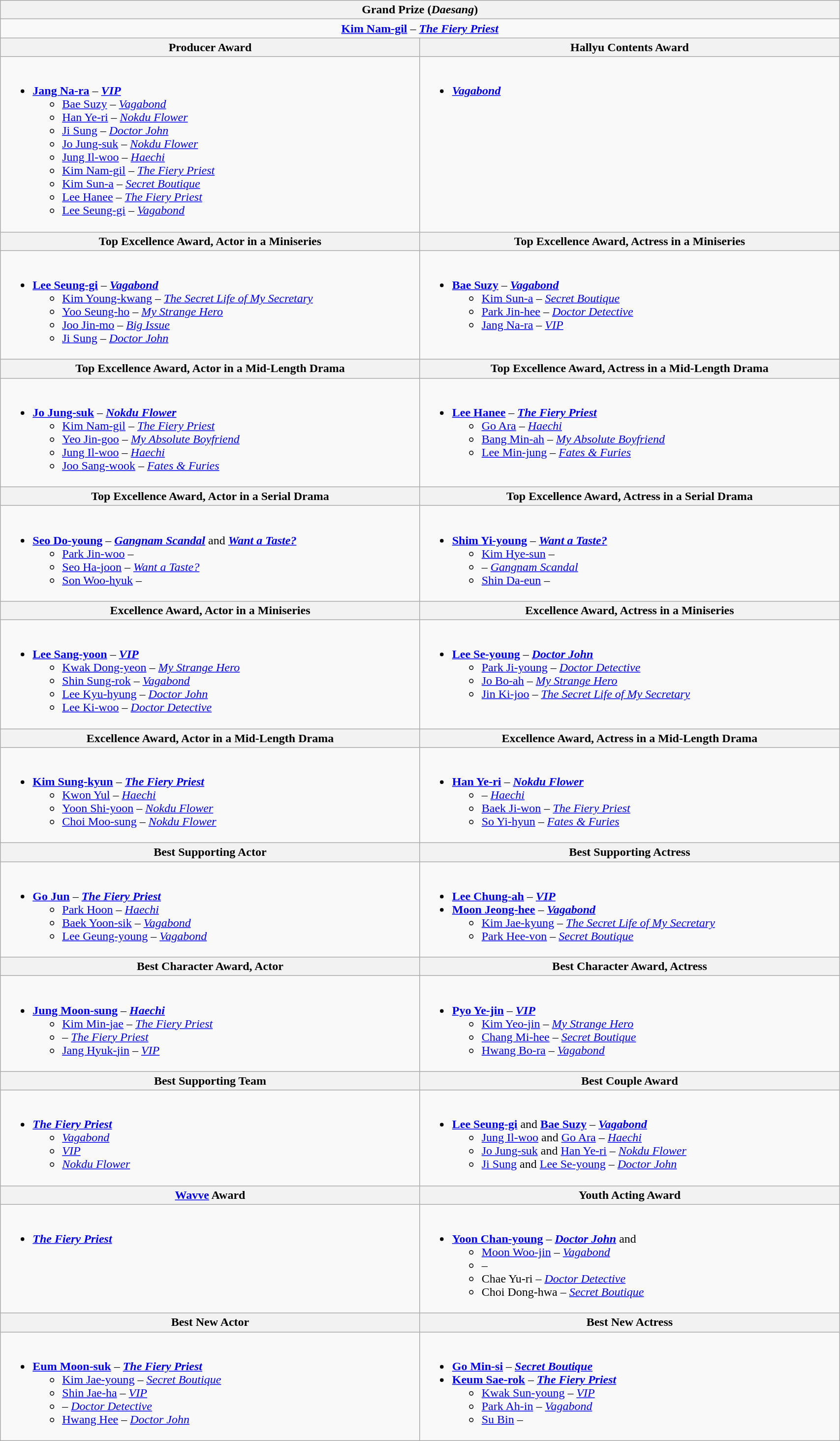<table class="wikitable" style="width:90%;">
<tr>
<th colspan=2>Grand Prize (<em>Daesang</em>)</th>
</tr>
<tr>
<td colspan="2" align="center"><strong><a href='#'>Kim Nam-gil</a></strong> – <strong><em><a href='#'>The Fiery Priest</a></em></strong></td>
</tr>
<tr>
<th width="50%">Producer Award</th>
<th width="50%">Hallyu Contents Award</th>
</tr>
<tr>
<td valign="top"><br><ul><li><strong><a href='#'>Jang Na-ra</a></strong> – <strong><em><a href='#'>VIP</a></em></strong><ul><li><a href='#'>Bae Suzy</a> – <em><a href='#'>Vagabond</a></em></li><li><a href='#'>Han Ye-ri</a> – <em><a href='#'>Nokdu Flower</a></em></li><li><a href='#'>Ji Sung</a> – <em><a href='#'>Doctor John</a></em></li><li><a href='#'>Jo Jung-suk</a> – <em><a href='#'>Nokdu Flower</a></em></li><li><a href='#'>Jung Il-woo</a> – <em><a href='#'>Haechi</a></em></li><li><a href='#'>Kim Nam-gil</a> – <em><a href='#'>The Fiery Priest</a></em></li><li><a href='#'>Kim Sun-a</a> – <em><a href='#'>Secret Boutique</a></em></li><li><a href='#'>Lee Hanee</a> – <em><a href='#'>The Fiery Priest</a></em></li><li><a href='#'>Lee Seung-gi</a> – <em><a href='#'>Vagabond</a></em></li></ul></li></ul></td>
<td valign="top"><br><ul><li><strong><em><a href='#'>Vagabond</a></em></strong></li></ul></td>
</tr>
<tr>
<th>Top Excellence Award, Actor in a Miniseries</th>
<th>Top Excellence Award, Actress in a Miniseries</th>
</tr>
<tr>
<td valign="top"><br><ul><li><strong><a href='#'>Lee Seung-gi</a></strong> – <strong><em><a href='#'>Vagabond</a></em></strong><ul><li><a href='#'>Kim Young-kwang</a> – <em><a href='#'>The Secret Life of My Secretary</a></em></li><li><a href='#'>Yoo Seung-ho</a> – <em><a href='#'>My Strange Hero</a></em></li><li><a href='#'>Joo Jin-mo</a> – <em><a href='#'>Big Issue</a></em></li><li><a href='#'>Ji Sung</a> – <em><a href='#'>Doctor John</a></em></li></ul></li></ul></td>
<td valign="top"><br><ul><li><strong><a href='#'>Bae Suzy</a></strong> – <strong><em><a href='#'>Vagabond</a></em></strong><ul><li><a href='#'>Kim Sun-a</a> – <em><a href='#'>Secret Boutique</a></em></li><li><a href='#'>Park Jin-hee</a> – <em><a href='#'>Doctor Detective</a></em></li><li><a href='#'>Jang Na-ra</a> – <em><a href='#'>VIP</a></em></li></ul></li></ul></td>
</tr>
<tr>
<th>Top Excellence Award, Actor in a Mid-Length Drama</th>
<th>Top Excellence Award, Actress in a Mid-Length Drama</th>
</tr>
<tr>
<td valign="top"><br><ul><li><strong><a href='#'>Jo Jung-suk</a></strong> – <strong><em><a href='#'>Nokdu Flower</a></em></strong><ul><li><a href='#'>Kim Nam-gil</a> – <em><a href='#'>The Fiery Priest</a></em></li><li><a href='#'>Yeo Jin-goo</a> – <em><a href='#'>My Absolute Boyfriend</a></em></li><li><a href='#'>Jung Il-woo</a> – <em><a href='#'>Haechi</a></em></li><li><a href='#'>Joo Sang-wook</a> – <em><a href='#'>Fates & Furies</a></em></li></ul></li></ul></td>
<td valign="top"><br><ul><li><strong><a href='#'>Lee Hanee</a></strong> – <strong><em><a href='#'>The Fiery Priest</a></em></strong><ul><li><a href='#'>Go Ara</a> – <em><a href='#'>Haechi</a></em></li><li><a href='#'>Bang Min-ah</a> – <em><a href='#'>My Absolute Boyfriend</a></em></li><li><a href='#'>Lee Min-jung</a> – <em><a href='#'>Fates & Furies</a></em></li></ul></li></ul></td>
</tr>
<tr>
<th>Top Excellence Award, Actor in a Serial Drama</th>
<th>Top Excellence Award, Actress in a Serial Drama</th>
</tr>
<tr>
<td valign="top"><br><ul><li><strong><a href='#'>Seo Do-young</a></strong> – <strong><em><a href='#'>Gangnam Scandal</a></em></strong> and <strong><em><a href='#'>Want a Taste?</a></em></strong><ul><li><a href='#'>Park Jin-woo</a> – <em></em></li><li><a href='#'>Seo Ha-joon</a> – <em><a href='#'>Want a Taste?</a></em></li><li><a href='#'>Son Woo-hyuk</a> – <em></em></li></ul></li></ul></td>
<td valign="top"><br><ul><li><strong><a href='#'>Shim Yi-young</a></strong> – <strong><em><a href='#'>Want a Taste?</a></em></strong><ul><li><a href='#'>Kim Hye-sun</a> – <em></em></li><li> – <em><a href='#'>Gangnam Scandal</a></em></li><li><a href='#'>Shin Da-eun</a> – <em></em></li></ul></li></ul></td>
</tr>
<tr>
<th>Excellence Award, Actor in a Miniseries</th>
<th>Excellence Award, Actress in a Miniseries</th>
</tr>
<tr>
<td valign="top"><br><ul><li><strong><a href='#'>Lee Sang-yoon</a></strong> – <strong><em><a href='#'>VIP</a></em></strong><ul><li><a href='#'>Kwak Dong-yeon</a> – <em><a href='#'>My Strange Hero</a></em></li><li><a href='#'>Shin Sung-rok</a> – <em><a href='#'>Vagabond</a></em></li><li><a href='#'>Lee Kyu-hyung</a> – <em><a href='#'>Doctor John</a></em></li><li><a href='#'>Lee Ki-woo</a> – <em><a href='#'>Doctor Detective</a></em></li></ul></li></ul></td>
<td valign="top"><br><ul><li><strong><a href='#'>Lee Se-young</a></strong> – <strong><em><a href='#'>Doctor John</a></em></strong><ul><li><a href='#'>Park Ji-young</a> – <em><a href='#'>Doctor Detective</a></em></li><li><a href='#'>Jo Bo-ah</a> – <em><a href='#'>My Strange Hero</a></em></li><li><a href='#'>Jin Ki-joo</a> – <em><a href='#'>The Secret Life of My Secretary</a></em></li></ul></li></ul></td>
</tr>
<tr>
<th>Excellence Award, Actor in a Mid-Length Drama</th>
<th>Excellence Award, Actress in a Mid-Length Drama</th>
</tr>
<tr>
<td valign="top"><br><ul><li><strong><a href='#'>Kim Sung-kyun</a></strong> – <strong><em><a href='#'>The Fiery Priest</a></em></strong><ul><li><a href='#'>Kwon Yul</a> – <em><a href='#'>Haechi</a></em></li><li><a href='#'>Yoon Shi-yoon</a> – <em><a href='#'>Nokdu Flower</a></em></li><li><a href='#'>Choi Moo-sung</a> – <em><a href='#'>Nokdu Flower</a></em></li></ul></li></ul></td>
<td valign="top"><br><ul><li><strong><a href='#'>Han Ye-ri</a></strong> – <strong><em><a href='#'>Nokdu Flower</a></em></strong><ul><li> – <em><a href='#'>Haechi</a></em></li><li><a href='#'>Baek Ji-won</a> – <em><a href='#'>The Fiery Priest</a></em></li><li><a href='#'>So Yi-hyun</a>  – <em><a href='#'>Fates & Furies</a></em></li></ul></li></ul></td>
</tr>
<tr>
<th>Best Supporting Actor</th>
<th>Best Supporting Actress</th>
</tr>
<tr>
<td valign="top"><br><ul><li><strong><a href='#'>Go Jun</a></strong> – <strong><em><a href='#'>The Fiery Priest</a></em></strong><ul><li><a href='#'>Park Hoon</a> – <em><a href='#'>Haechi</a></em></li><li><a href='#'>Baek Yoon-sik</a> – <em><a href='#'>Vagabond</a></em></li><li><a href='#'>Lee Geung-young</a> – <em><a href='#'>Vagabond</a></em></li></ul></li></ul></td>
<td valign="top"><br><ul><li><strong><a href='#'>Lee Chung-ah</a></strong> – <strong><em><a href='#'>VIP</a></em></strong></li><li><strong><a href='#'>Moon Jeong-hee</a></strong> – <strong><em><a href='#'>Vagabond</a></em></strong><ul><li><a href='#'>Kim Jae-kyung</a> – <em><a href='#'>The Secret Life of My Secretary</a></em></li><li><a href='#'>Park Hee-von</a> – <em><a href='#'>Secret Boutique</a></em></li></ul></li></ul></td>
</tr>
<tr>
<th>Best Character Award, Actor</th>
<th>Best Character Award, Actress</th>
</tr>
<tr>
<td valign="top"><br><ul><li><strong><a href='#'>Jung Moon-sung</a></strong> – <strong><em><a href='#'>Haechi</a></em></strong><ul><li><a href='#'>Kim Min-jae</a> – <em><a href='#'>The Fiery Priest</a></em></li><li> – <em><a href='#'>The Fiery Priest</a></em></li><li><a href='#'>Jang Hyuk-jin</a> – <em><a href='#'>VIP</a></em></li></ul></li></ul></td>
<td valign="top"><br><ul><li><strong><a href='#'>Pyo Ye-jin</a></strong> – <strong><em><a href='#'>VIP</a></em></strong><ul><li><a href='#'>Kim Yeo-jin</a> – <em><a href='#'>My Strange Hero</a></em></li><li><a href='#'>Chang Mi-hee</a> – <em><a href='#'>Secret Boutique</a></em></li><li><a href='#'>Hwang Bo-ra</a> – <em><a href='#'>Vagabond</a></em></li></ul></li></ul></td>
</tr>
<tr>
<th>Best Supporting Team</th>
<th>Best Couple Award</th>
</tr>
<tr>
<td valign="top"><br><ul><li><strong><em><a href='#'>The Fiery Priest</a></em></strong><ul><li><em><a href='#'>Vagabond</a></em></li><li><em><a href='#'>VIP</a></em></li><li><em><a href='#'>Nokdu Flower</a></em></li></ul></li></ul></td>
<td valign="top"><br><ul><li><strong><a href='#'>Lee Seung-gi</a></strong> and  <strong><a href='#'>Bae Suzy</a></strong> – <strong><em><a href='#'>Vagabond</a></em></strong><ul><li><a href='#'>Jung Il-woo</a> and <a href='#'>Go Ara</a> – <em><a href='#'>Haechi</a></em></li><li><a href='#'>Jo Jung-suk</a> and <a href='#'>Han Ye-ri</a> – <em><a href='#'>Nokdu Flower</a></em></li><li><a href='#'>Ji Sung</a> and <a href='#'>Lee Se-young</a> – <em><a href='#'>Doctor John</a></em></li></ul></li></ul></td>
</tr>
<tr>
<th><a href='#'>Wavve</a> Award</th>
<th>Youth Acting Award</th>
</tr>
<tr>
<td valign="top"><br><ul><li><strong><em><a href='#'>The Fiery Priest</a></em></strong></li></ul></td>
<td valign="top"><br><ul><li><strong><a href='#'>Yoon Chan-young</a></strong> – <strong><em><a href='#'>Doctor John</a></em></strong> and <strong><em></em></strong><ul><li><a href='#'>Moon Woo-jin</a> – <em><a href='#'>Vagabond</a></em></li><li> – <em></em></li><li>Chae Yu-ri – <em><a href='#'>Doctor Detective</a></em></li><li>Choi Dong-hwa – <em><a href='#'>Secret Boutique</a></em></li></ul></li></ul></td>
</tr>
<tr>
<th>Best New Actor</th>
<th>Best New Actress</th>
</tr>
<tr>
<td valign="top"><br><ul><li><strong><a href='#'>Eum Moon-suk</a></strong> – <strong><em><a href='#'>The Fiery Priest</a></em></strong><ul><li><a href='#'>Kim Jae-young</a> – <em><a href='#'>Secret Boutique</a></em></li><li><a href='#'>Shin Jae-ha</a> – <em><a href='#'>VIP</a></em></li><li> – <em><a href='#'>Doctor Detective</a></em></li><li><a href='#'>Hwang Hee</a> – <em><a href='#'>Doctor John</a></em></li></ul></li></ul></td>
<td valign="top"><br><ul><li><strong><a href='#'>Go Min-si</a></strong> – <strong><em><a href='#'>Secret Boutique</a></em></strong></li><li><strong><a href='#'>Keum Sae-rok</a></strong> – <strong><em><a href='#'>The Fiery Priest</a></em></strong><ul><li><a href='#'>Kwak Sun-young</a> – <em><a href='#'>VIP</a></em></li><li><a href='#'>Park Ah-in</a> – <em><a href='#'>Vagabond</a></em></li><li><a href='#'>Su Bin</a> – <em></em></li></ul></li></ul></td>
</tr>
</table>
